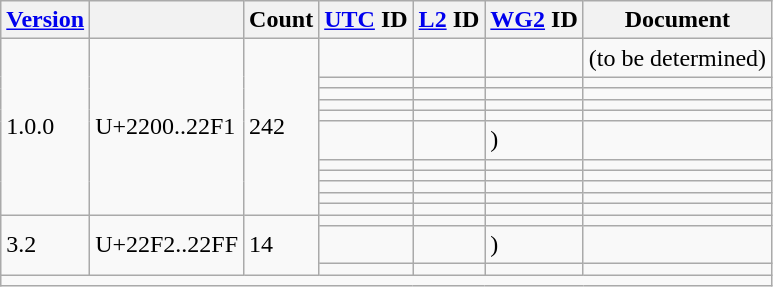<table class="wikitable sticky-header">
<tr>
<th><a href='#'>Version</a></th>
<th></th>
<th>Count</th>
<th><a href='#'>UTC</a> ID</th>
<th><a href='#'>L2</a> ID</th>
<th><a href='#'>WG2</a> ID</th>
<th>Document</th>
</tr>
<tr>
<td rowspan="11">1.0.0</td>
<td rowspan="11">U+2200..22F1</td>
<td rowspan="11">242</td>
<td></td>
<td></td>
<td></td>
<td>(to be determined)</td>
</tr>
<tr>
<td></td>
<td></td>
<td></td>
<td></td>
</tr>
<tr>
<td></td>
<td></td>
<td></td>
<td></td>
</tr>
<tr>
<td></td>
<td></td>
<td></td>
<td></td>
</tr>
<tr>
<td></td>
<td></td>
<td></td>
<td></td>
</tr>
<tr>
<td></td>
<td></td>
<td> )</td>
<td></td>
</tr>
<tr>
<td></td>
<td></td>
<td></td>
<td></td>
</tr>
<tr>
<td></td>
<td></td>
<td></td>
<td></td>
</tr>
<tr>
<td></td>
<td></td>
<td></td>
<td></td>
</tr>
<tr>
<td></td>
<td></td>
<td></td>
<td></td>
</tr>
<tr>
<td></td>
<td></td>
<td></td>
<td></td>
</tr>
<tr>
<td rowspan="3">3.2</td>
<td rowspan="3">U+22F2..22FF</td>
<td rowspan="3">14</td>
<td></td>
<td></td>
<td></td>
<td></td>
</tr>
<tr>
<td></td>
<td></td>
<td> )</td>
<td></td>
</tr>
<tr>
<td></td>
<td></td>
<td></td>
<td></td>
</tr>
<tr class="sortbottom">
<td colspan="7"></td>
</tr>
</table>
